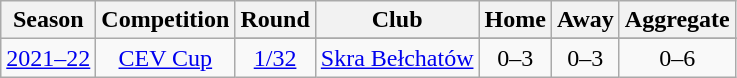<table class="wikitable">
<tr>
<th>Season</th>
<th>Competition</th>
<th>Round</th>
<th>Club</th>
<th>Home</th>
<th>Away</th>
<th>Aggregate</th>
</tr>
<tr>
<td rowspan = 2><a href='#'>2021–22</a></td>
<td rowspan = 2 align=center><a href='#'>CEV Cup</a></td>
</tr>
<tr>
<td align=center><a href='#'>1/32</a></td>
<td> <a href='#'>Skra Bełchatów</a></td>
<td align=center>0–3</td>
<td align=center>0–3</td>
<td align=center>0–6</td>
</tr>
</table>
